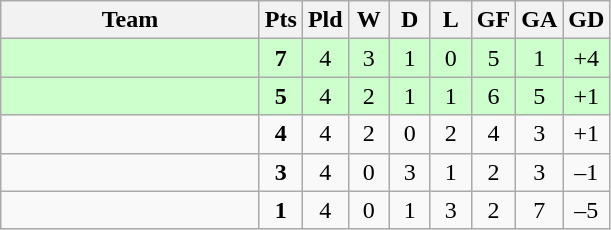<table class=wikitable style="text-align:center">
<tr>
<th width=165>Team</th>
<th width=20>Pts</th>
<th width=20>Pld</th>
<th width=20>W</th>
<th width=20>D</th>
<th width=20>L</th>
<th width=20>GF</th>
<th width=20>GA</th>
<th width=20>GD</th>
</tr>
<tr align=center style="background:#ccffcc;">
<td style="text-align:left;"></td>
<td><strong>7</strong></td>
<td>4</td>
<td>3</td>
<td>1</td>
<td>0</td>
<td>5</td>
<td>1</td>
<td>+4</td>
</tr>
<tr align=center style="background:#ccffcc;">
<td style="text-align:left;"></td>
<td><strong>5</strong></td>
<td>4</td>
<td>2</td>
<td>1</td>
<td>1</td>
<td>6</td>
<td>5</td>
<td>+1</td>
</tr>
<tr align=center>
<td style="text-align:left;"></td>
<td><strong>4</strong></td>
<td>4</td>
<td>2</td>
<td>0</td>
<td>2</td>
<td>4</td>
<td>3</td>
<td>+1</td>
</tr>
<tr align=center>
<td style="text-align:left;"></td>
<td><strong>3</strong></td>
<td>4</td>
<td>0</td>
<td>3</td>
<td>1</td>
<td>2</td>
<td>3</td>
<td>–1</td>
</tr>
<tr align=center>
<td style="text-align:left;"></td>
<td><strong>1</strong></td>
<td>4</td>
<td>0</td>
<td>1</td>
<td>3</td>
<td>2</td>
<td>7</td>
<td>–5</td>
</tr>
</table>
